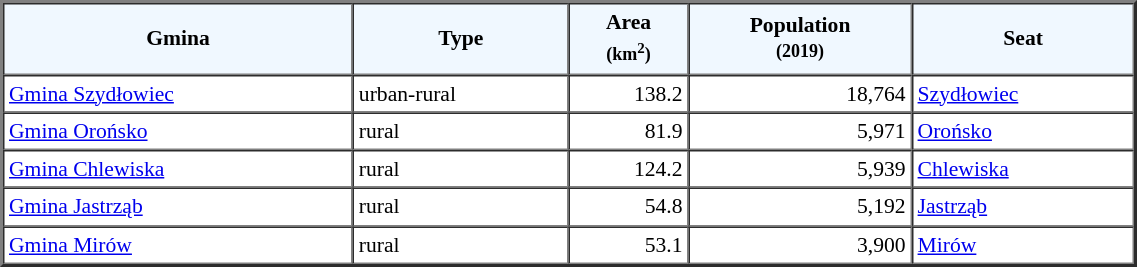<table width="60%" border="2" cellpadding="3" cellspacing="0" style="font-size:90%;line-height:120%;">
<tr bgcolor="F0F8FF">
<td style="text-align:center;"><strong>Gmina</strong></td>
<td style="text-align:center;"><strong>Type</strong></td>
<td style="text-align:center;"><strong>Area<br><small>(km<sup>2</sup>)</small></strong></td>
<td style="text-align:center;"><strong>Population<br><small>(2019)</small></strong></td>
<td style="text-align:center;"><strong>Seat</strong></td>
</tr>
<tr>
<td><a href='#'>Gmina Szydłowiec</a></td>
<td>urban-rural</td>
<td style="text-align:right;">138.2</td>
<td style="text-align:right;">18,764</td>
<td><a href='#'>Szydłowiec</a></td>
</tr>
<tr>
<td><a href='#'>Gmina Orońsko</a></td>
<td>rural</td>
<td style="text-align:right;">81.9</td>
<td style="text-align:right;">5,971</td>
<td><a href='#'>Orońsko</a></td>
</tr>
<tr>
<td><a href='#'>Gmina Chlewiska</a></td>
<td>rural</td>
<td style="text-align:right;">124.2</td>
<td style="text-align:right;">5,939</td>
<td><a href='#'>Chlewiska</a></td>
</tr>
<tr>
<td><a href='#'>Gmina Jastrząb</a></td>
<td>rural</td>
<td style="text-align:right;">54.8</td>
<td style="text-align:right;">5,192</td>
<td><a href='#'>Jastrząb</a></td>
</tr>
<tr>
<td><a href='#'>Gmina Mirów</a></td>
<td>rural</td>
<td style="text-align:right;">53.1</td>
<td style="text-align:right;">3,900</td>
<td><a href='#'>Mirów</a></td>
</tr>
<tr>
</tr>
</table>
